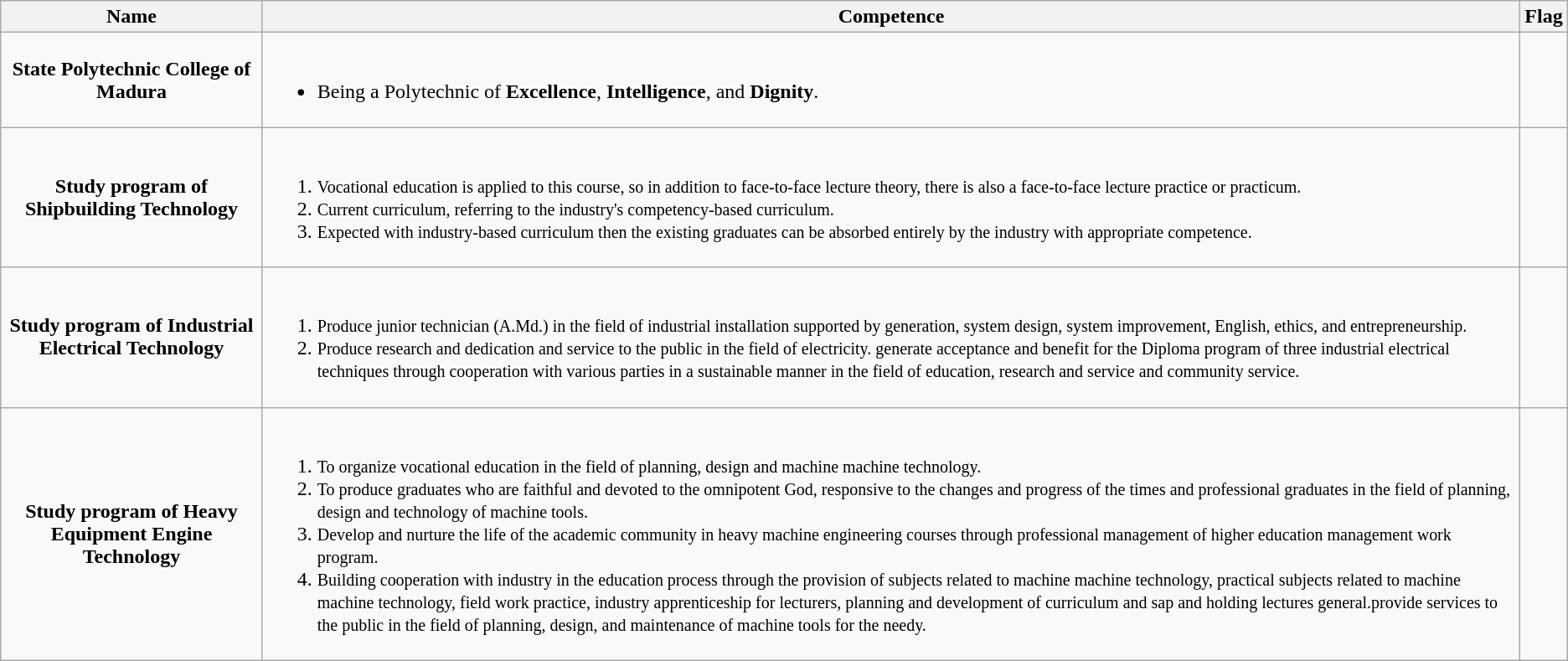<table class="wikitable">
<tr>
<th>Name</th>
<th>Competence</th>
<th>Flag</th>
</tr>
<tr>
<td style='text-align:center'><strong>State Polytechnic College of Madura</strong></td>
<td><br><ul><li>Being a Polytechnic of <strong>Excellence</strong>, <strong>Intelligence</strong>, and <strong>Dignity</strong>.</li></ul></td>
<td></td>
</tr>
<tr>
<td style='text-align:center'><strong>Study program of Shipbuilding Technology</strong></td>
<td><br><ol><li><small>Vocational education is applied to this course, so in addition to face-to-face lecture theory, there is also a face-to-face lecture practice or practicum.</small></li><li><small>Current curriculum, referring to the industry's competency-based curriculum.</small></li><li><small>Expected with industry-based curriculum then the existing graduates can be absorbed entirely by the industry with appropriate competence. </small></li></ol></td>
<td></td>
</tr>
<tr>
<td style='text-align:center'><strong>Study program of Industrial Electrical Technology</strong></td>
<td><br><ol><li><small> Produce junior technician (A.Md.) in the field of industrial installation supported by generation, system design, system improvement, English, ethics, and entrepreneurship.</small></li><li><small> Produce research and dedication and service to the public in the field of electricity. generate acceptance and benefit for the Diploma program of three industrial electrical techniques through cooperation with various parties in a sustainable manner in the field of education, research and service and community service. </small></li></ol></td>
<td></td>
</tr>
<tr>
<td style='text-align:center'><strong>Study program of Heavy Equipment Engine Technology</strong></td>
<td><br><ol><li><small>To organize vocational education in the field of planning, design and machine machine technology.</small></li><li><small> To produce graduates who are faithful and devoted to the omnipotent God, responsive to the changes and progress of the times and professional graduates in the field of planning, design and technology of machine tools.</small></li><li><small> Develop and nurture the life of the academic community in heavy machine engineering courses through professional management of higher education management work program.</small></li><li><small> Building cooperation with industry in the education process through the provision of subjects related to machine machine technology, practical subjects related to machine machine technology, field work practice, industry apprenticeship for lecturers, planning and development of curriculum and sap and holding lectures general.provide services to the public in the field of planning, design, and maintenance of machine tools for the needy. </small></li></ol></td>
<td></td>
</tr>
</table>
